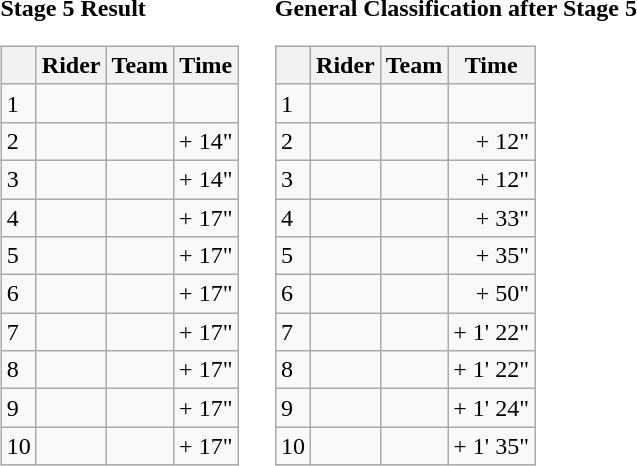<table>
<tr>
<td><strong>Stage 5 Result</strong><br><table class="wikitable">
<tr>
<th></th>
<th>Rider</th>
<th>Team</th>
<th>Time</th>
</tr>
<tr>
<td>1</td>
<td></td>
<td></td>
<td align="right"></td>
</tr>
<tr>
<td>2</td>
<td> </td>
<td></td>
<td align="right">+ 14"</td>
</tr>
<tr>
<td>3</td>
<td></td>
<td></td>
<td align="right">+ 14"</td>
</tr>
<tr>
<td>4</td>
<td></td>
<td></td>
<td align="right">+ 17"</td>
</tr>
<tr>
<td>5</td>
<td></td>
<td></td>
<td align="right">+ 17"</td>
</tr>
<tr>
<td>6</td>
<td></td>
<td></td>
<td align="right">+ 17"</td>
</tr>
<tr>
<td>7</td>
<td></td>
<td></td>
<td align="right">+ 17"</td>
</tr>
<tr>
<td>8</td>
<td></td>
<td></td>
<td align="right">+ 17"</td>
</tr>
<tr>
<td>9</td>
<td></td>
<td></td>
<td align="right">+ 17"</td>
</tr>
<tr>
<td>10</td>
<td></td>
<td></td>
<td align="right">+ 17"</td>
</tr>
</table>
</td>
<td></td>
<td><strong>General Classification after Stage 5</strong><br><table class="wikitable">
<tr>
<th></th>
<th>Rider</th>
<th>Team</th>
<th>Time</th>
</tr>
<tr>
<td>1</td>
<td> </td>
<td></td>
<td align="right"></td>
</tr>
<tr>
<td>2</td>
<td></td>
<td></td>
<td align="right">+ 12"</td>
</tr>
<tr>
<td>3</td>
<td> </td>
<td></td>
<td align="right">+ 12"</td>
</tr>
<tr>
<td>4</td>
<td></td>
<td></td>
<td align="right">+ 33"</td>
</tr>
<tr>
<td>5</td>
<td></td>
<td></td>
<td align="right">+ 35"</td>
</tr>
<tr>
<td>6</td>
<td></td>
<td></td>
<td align="right">+ 50"</td>
</tr>
<tr>
<td>7</td>
<td></td>
<td></td>
<td align="right">+ 1' 22"</td>
</tr>
<tr>
<td>8</td>
<td></td>
<td></td>
<td align="right">+ 1' 22"</td>
</tr>
<tr>
<td>9</td>
<td></td>
<td></td>
<td align="right">+ 1' 24"</td>
</tr>
<tr>
<td>10</td>
<td></td>
<td></td>
<td align="right">+ 1' 35"</td>
</tr>
</table>
</td>
</tr>
</table>
